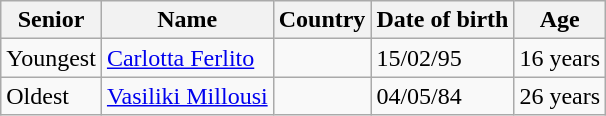<table class="wikitable">
<tr>
<th>Senior</th>
<th>Name</th>
<th>Country</th>
<th>Date of birth</th>
<th>Age</th>
</tr>
<tr>
<td>Youngest</td>
<td><a href='#'>Carlotta Ferlito</a></td>
<td></td>
<td>15/02/95</td>
<td>16 years</td>
</tr>
<tr>
<td>Oldest</td>
<td><a href='#'>Vasiliki Millousi</a></td>
<td></td>
<td>04/05/84</td>
<td>26 years</td>
</tr>
</table>
